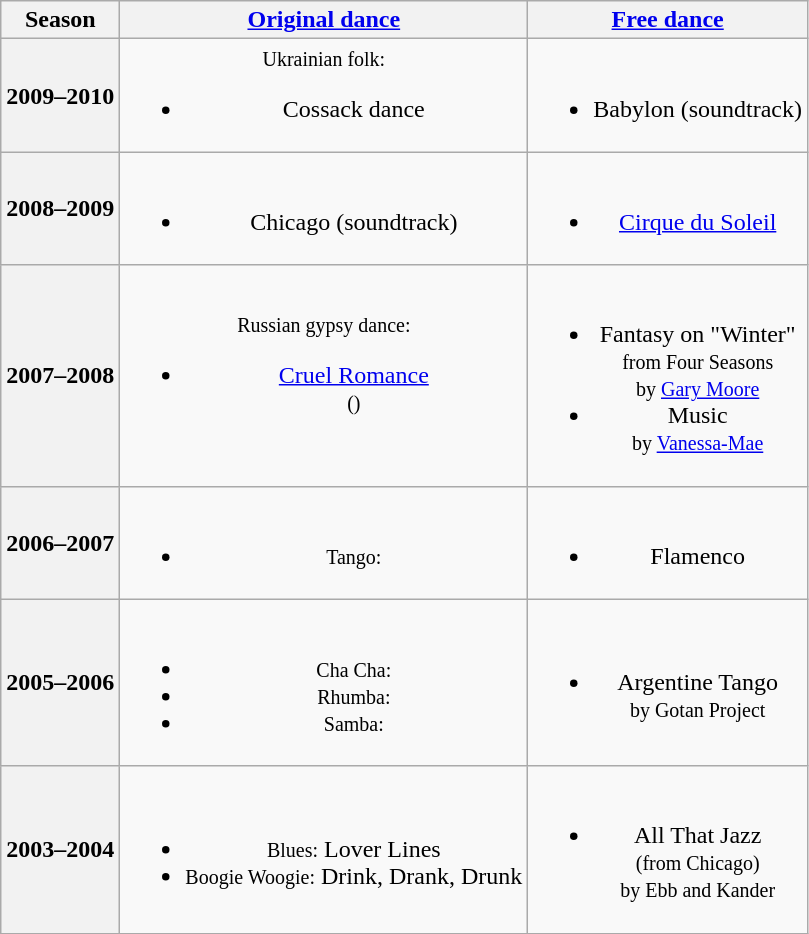<table class="wikitable" style="text-align:center">
<tr>
<th>Season</th>
<th><a href='#'>Original dance</a></th>
<th><a href='#'>Free dance</a></th>
</tr>
<tr>
<th>2009–2010 <br></th>
<td><small>Ukrainian folk:</small><br><ul><li>Cossack dance</li></ul></td>
<td><br><ul><li>Babylon (soundtrack)</li></ul></td>
</tr>
<tr>
<th>2008–2009 <br></th>
<td><br><ul><li>Chicago (soundtrack)</li></ul></td>
<td><br><ul><li><a href='#'>Cirque du Soleil</a></li></ul></td>
</tr>
<tr>
<th>2007–2008 <br></th>
<td><small>Russian gypsy dance:</small><br><ul><li><a href='#'>Cruel Romance</a> <br><small> () </small></li></ul></td>
<td><br><ul><li>Fantasy on "Winter" <br><small> from Four Seasons <br> by <a href='#'>Gary Moore</a> </small></li><li>Music <br><small> by <a href='#'>Vanessa-Mae</a> </small></li></ul></td>
</tr>
<tr>
<th>2006–2007 <br></th>
<td><br><ul><li><small>Tango:</small></li></ul></td>
<td><br><ul><li>Flamenco</li></ul></td>
</tr>
<tr>
<th>2005–2006 <br></th>
<td><br><ul><li><small>Cha Cha:</small></li><li><small>Rhumba:</small></li><li><small>Samba:</small></li></ul></td>
<td><br><ul><li>Argentine Tango <br><small> by Gotan Project </small></li></ul></td>
</tr>
<tr>
<th>2003–2004 <br></th>
<td><br><ul><li><small>Blues:</small> Lover Lines</li><li><small>Boogie Woogie:</small> Drink, Drank, Drunk</li></ul></td>
<td><br><ul><li>All That Jazz <br><small> (from Chicago) <br> by Ebb and Kander </small></li></ul></td>
</tr>
</table>
